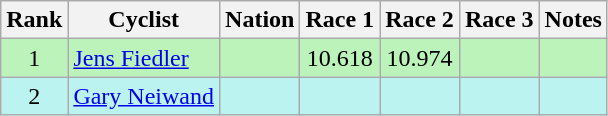<table class="wikitable sortable" style="text-align:center">
<tr>
<th>Rank</th>
<th>Cyclist</th>
<th>Nation</th>
<th>Race 1</th>
<th>Race 2</th>
<th>Race 3</th>
<th>Notes</th>
</tr>
<tr bgcolor=bbf3bb>
<td>1</td>
<td align=left><a href='#'>Jens Fiedler</a></td>
<td align=left></td>
<td>10.618</td>
<td>10.974</td>
<td></td>
<td></td>
</tr>
<tr bgcolor=bbf3f>
<td>2</td>
<td align=left><a href='#'>Gary Neiwand</a></td>
<td align=left></td>
<td></td>
<td></td>
<td></td>
<td></td>
</tr>
</table>
